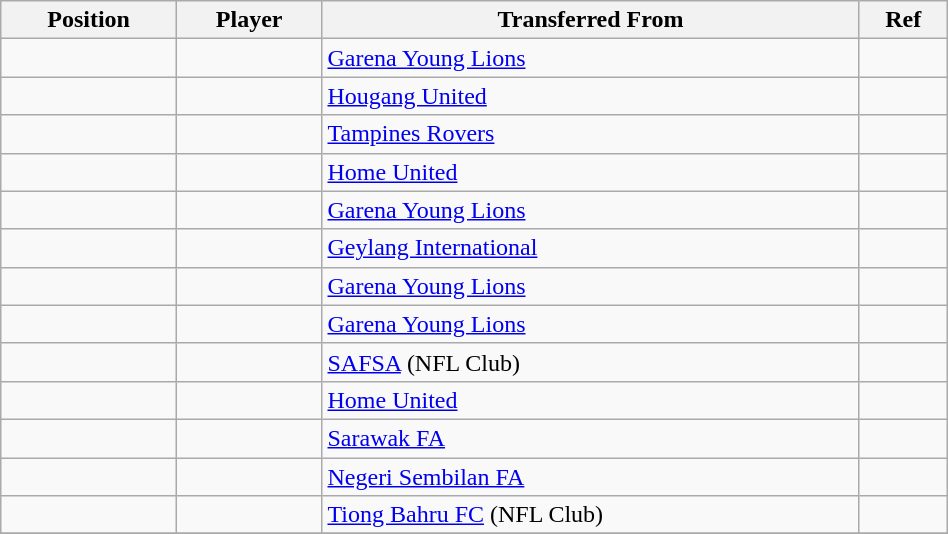<table class="wikitable sortable" style="width:50%; text-align:center; font-size:100%; text-align:left;">
<tr>
<th><strong>Position</strong></th>
<th><strong>Player</strong></th>
<th><strong>Transferred From</strong></th>
<th><strong>Ref</strong></th>
</tr>
<tr>
<td></td>
<td></td>
<td> <a href='#'>Garena Young Lions</a></td>
<td></td>
</tr>
<tr>
<td></td>
<td></td>
<td> <a href='#'>Hougang United</a></td>
<td></td>
</tr>
<tr>
<td></td>
<td></td>
<td> <a href='#'>Tampines Rovers</a></td>
<td></td>
</tr>
<tr>
<td></td>
<td></td>
<td> <a href='#'>Home United</a></td>
<td></td>
</tr>
<tr>
<td></td>
<td></td>
<td> <a href='#'>Garena Young Lions</a></td>
<td></td>
</tr>
<tr>
<td></td>
<td></td>
<td> <a href='#'>Geylang International</a></td>
<td></td>
</tr>
<tr>
<td></td>
<td></td>
<td> <a href='#'>Garena Young Lions</a></td>
<td></td>
</tr>
<tr>
<td></td>
<td></td>
<td> <a href='#'>Garena Young Lions</a></td>
<td></td>
</tr>
<tr>
<td></td>
<td></td>
<td> <a href='#'>SAFSA</a> (NFL Club)</td>
<td></td>
</tr>
<tr>
<td></td>
<td></td>
<td> <a href='#'>Home United</a></td>
<td></td>
</tr>
<tr>
<td></td>
<td></td>
<td> <a href='#'>Sarawak FA</a></td>
<td></td>
</tr>
<tr>
<td></td>
<td></td>
<td> <a href='#'>Negeri Sembilan FA</a></td>
<td></td>
</tr>
<tr>
<td></td>
<td></td>
<td> <a href='#'>Tiong Bahru FC</a> (NFL Club)</td>
<td></td>
</tr>
<tr>
</tr>
</table>
